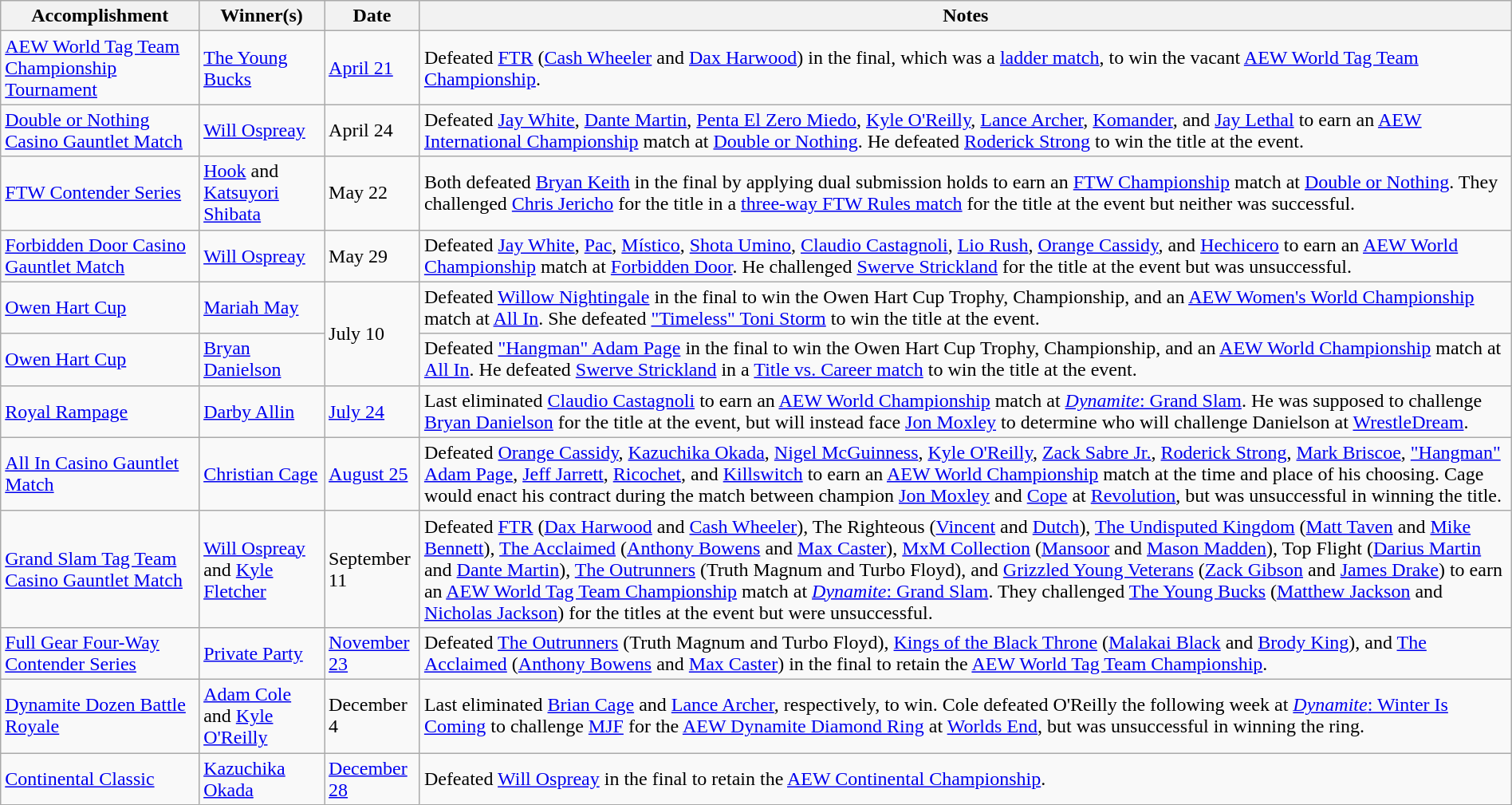<table class="wikitable" style="width:100%;">
<tr>
<th>Accomplishment</th>
<th>Winner(s)</th>
<th>Date</th>
<th>Notes</th>
</tr>
<tr>
<td><a href='#'>AEW World Tag Team Championship Tournament</a></td>
<td><a href='#'>The Young Bucks</a><br></td>
<td><a href='#'>April 21</a></td>
<td>Defeated <a href='#'>FTR</a> (<a href='#'>Cash Wheeler</a> and <a href='#'>Dax Harwood</a>) in the final, which was a <a href='#'>ladder match</a>, to win the vacant <a href='#'>AEW World Tag Team Championship</a>.</td>
</tr>
<tr>
<td><a href='#'>Double or Nothing Casino Gauntlet Match</a></td>
<td><a href='#'>Will Ospreay</a></td>
<td>April 24</td>
<td>Defeated <a href='#'>Jay White</a>, <a href='#'>Dante Martin</a>, <a href='#'>Penta El Zero Miedo</a>, <a href='#'>Kyle O'Reilly</a>, <a href='#'>Lance Archer</a>, <a href='#'>Komander</a>, and <a href='#'>Jay Lethal</a> to earn an <a href='#'>AEW International Championship</a> match at <a href='#'>Double or Nothing</a>. He defeated <a href='#'>Roderick Strong</a> to win the title at the event.</td>
</tr>
<tr>
<td><a href='#'>FTW Contender Series</a></td>
<td><a href='#'>Hook</a> and <a href='#'>Katsuyori Shibata</a></td>
<td>May 22</td>
<td>Both defeated <a href='#'>Bryan Keith</a> in the final by applying dual submission holds to earn an <a href='#'>FTW Championship</a> match at <a href='#'>Double or Nothing</a>. They challenged <a href='#'>Chris Jericho</a> for the title in a <a href='#'>three-way FTW Rules match</a> for the title at the event but neither was successful.</td>
</tr>
<tr>
<td><a href='#'>Forbidden Door Casino Gauntlet Match</a></td>
<td><a href='#'>Will Ospreay</a></td>
<td>May 29</td>
<td>Defeated <a href='#'>Jay White</a>, <a href='#'>Pac</a>, <a href='#'>Místico</a>, <a href='#'>Shota Umino</a>, <a href='#'>Claudio Castagnoli</a>, <a href='#'>Lio Rush</a>, <a href='#'>Orange Cassidy</a>, and <a href='#'>Hechicero</a> to earn an <a href='#'>AEW World Championship</a> match at <a href='#'>Forbidden Door</a>. He challenged <a href='#'>Swerve Strickland</a> for the title at the event but was unsuccessful.</td>
</tr>
<tr>
<td><a href='#'>Owen Hart Cup</a><br></td>
<td><a href='#'>Mariah May</a></td>
<td rowspan=2>July 10</td>
<td>Defeated <a href='#'>Willow Nightingale</a> in the final to win the Owen Hart Cup Trophy, Championship, and an <a href='#'>AEW Women's World Championship</a> match at <a href='#'>All In</a>. She defeated <a href='#'>"Timeless" Toni Storm</a> to win the title at the event.</td>
</tr>
<tr>
<td><a href='#'>Owen Hart Cup</a><br></td>
<td><a href='#'>Bryan Danielson</a></td>
<td>Defeated <a href='#'>"Hangman" Adam Page</a> in the final to win the Owen Hart Cup Trophy, Championship, and an <a href='#'>AEW World Championship</a> match at <a href='#'>All In</a>. He defeated <a href='#'>Swerve Strickland</a> in a <a href='#'>Title vs. Career match</a> to win the title at the event.</td>
</tr>
<tr>
<td><a href='#'>Royal Rampage</a></td>
<td><a href='#'>Darby Allin</a></td>
<td><a href='#'>July 24</a><br></td>
<td>Last eliminated <a href='#'>Claudio Castagnoli</a> to earn an <a href='#'>AEW World Championship</a> match at <a href='#'><em>Dynamite</em>: Grand Slam</a>. He was supposed to challenge <a href='#'>Bryan Danielson</a> for the title at the event, but will instead face <a href='#'>Jon Moxley</a> to determine who will challenge Danielson at <a href='#'>WrestleDream</a>.</td>
</tr>
<tr>
<td><a href='#'>All In Casino Gauntlet Match</a></td>
<td><a href='#'>Christian Cage</a></td>
<td><a href='#'>August 25</a></td>
<td>Defeated <a href='#'>Orange Cassidy</a>, <a href='#'>Kazuchika Okada</a>, <a href='#'>Nigel McGuinness</a>, <a href='#'>Kyle O'Reilly</a>, <a href='#'>Zack Sabre Jr.</a>, <a href='#'>Roderick Strong</a>, <a href='#'>Mark Briscoe</a>, <a href='#'>"Hangman" Adam Page</a>, <a href='#'>Jeff Jarrett</a>, <a href='#'>Ricochet</a>, and <a href='#'>Killswitch</a> to earn an <a href='#'>AEW World Championship</a> match at the time and place of his choosing. Cage would enact his contract during the match between champion <a href='#'>Jon Moxley</a> and <a href='#'>Cope</a> at <a href='#'>Revolution</a>, but was unsuccessful in winning the title.</td>
</tr>
<tr>
<td><a href='#'>Grand Slam Tag Team Casino Gauntlet Match</a></td>
<td><a href='#'>Will Ospreay</a> and <a href='#'>Kyle Fletcher</a></td>
<td>September 11</td>
<td>Defeated <a href='#'>FTR</a> (<a href='#'>Dax Harwood</a> and <a href='#'>Cash Wheeler</a>), The Righteous (<a href='#'>Vincent</a> and <a href='#'>Dutch</a>), <a href='#'>The Undisputed Kingdom</a> (<a href='#'>Matt Taven</a> and <a href='#'>Mike Bennett</a>), <a href='#'>The Acclaimed</a> (<a href='#'>Anthony Bowens</a> and <a href='#'>Max Caster</a>), <a href='#'>MxM Collection</a> (<a href='#'>Mansoor</a> and <a href='#'>Mason Madden</a>), Top Flight (<a href='#'>Darius Martin</a> and <a href='#'>Dante Martin</a>), <a href='#'>The Outrunners</a> (Truth Magnum and Turbo Floyd), and <a href='#'>Grizzled Young Veterans</a> (<a href='#'>Zack Gibson</a> and <a href='#'>James Drake</a>) to earn an <a href='#'>AEW World Tag Team Championship</a> match at <a href='#'><em>Dynamite</em>: Grand Slam</a>. They challenged <a href='#'>The Young Bucks</a> (<a href='#'>Matthew Jackson</a> and <a href='#'>Nicholas Jackson</a>) for the titles at the event but were unsuccessful.</td>
</tr>
<tr>
<td><a href='#'>Full Gear Four-Way Contender Series</a></td>
<td><a href='#'>Private Party</a><br></td>
<td><a href='#'>November 23</a></td>
<td>Defeated <a href='#'>The Outrunners</a> (Truth Magnum and Turbo Floyd), <a href='#'>Kings of the Black Throne</a> (<a href='#'>Malakai Black</a> and <a href='#'>Brody King</a>), and <a href='#'>The Acclaimed</a> (<a href='#'>Anthony Bowens</a> and <a href='#'>Max Caster</a>) in the final to retain the <a href='#'>AEW World Tag Team Championship</a>.</td>
</tr>
<tr>
<td><a href='#'>Dynamite Dozen Battle Royale</a></td>
<td><a href='#'>Adam Cole</a> and <a href='#'>Kyle O'Reilly</a></td>
<td>December 4</td>
<td>Last eliminated <a href='#'>Brian Cage</a> and <a href='#'>Lance Archer</a>, respectively, to win. Cole defeated O'Reilly the following week at <a href='#'><em>Dynamite</em>: Winter Is Coming</a> to challenge <a href='#'>MJF</a> for the <a href='#'>AEW Dynamite Diamond Ring</a> at <a href='#'>Worlds End</a>, but was unsuccessful in winning the ring.</td>
</tr>
<tr>
<td><a href='#'>Continental Classic</a></td>
<td><a href='#'>Kazuchika Okada</a></td>
<td><a href='#'>December 28</a></td>
<td>Defeated <a href='#'>Will Ospreay</a> in the final to retain the <a href='#'>AEW Continental Championship</a>.</td>
</tr>
</table>
